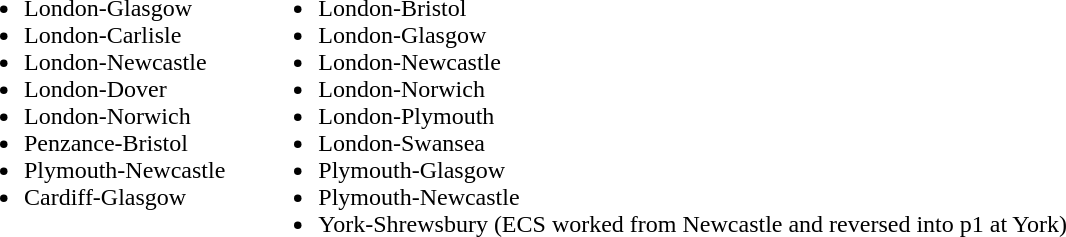<table cellpadding="2">
<tr>
<td valign="top"><br><ul><li>London-Glasgow</li><li>London-Carlisle</li><li>London-Newcastle</li><li>London-Dover</li><li>London-Norwich</li><li>Penzance-Bristol</li><li>Plymouth-Newcastle</li><li>Cardiff-Glasgow</li></ul></td>
<td width=10></td>
<td valign="top"><br><ul><li>London-Bristol</li><li>London-Glasgow</li><li>London-Newcastle</li><li>London-Norwich</li><li>London-Plymouth</li><li>London-Swansea</li><li>Plymouth-Glasgow</li><li>Plymouth-Newcastle</li><li>York-Shrewsbury (ECS worked from Newcastle and reversed into p1 at York)</li></ul></td>
</tr>
</table>
